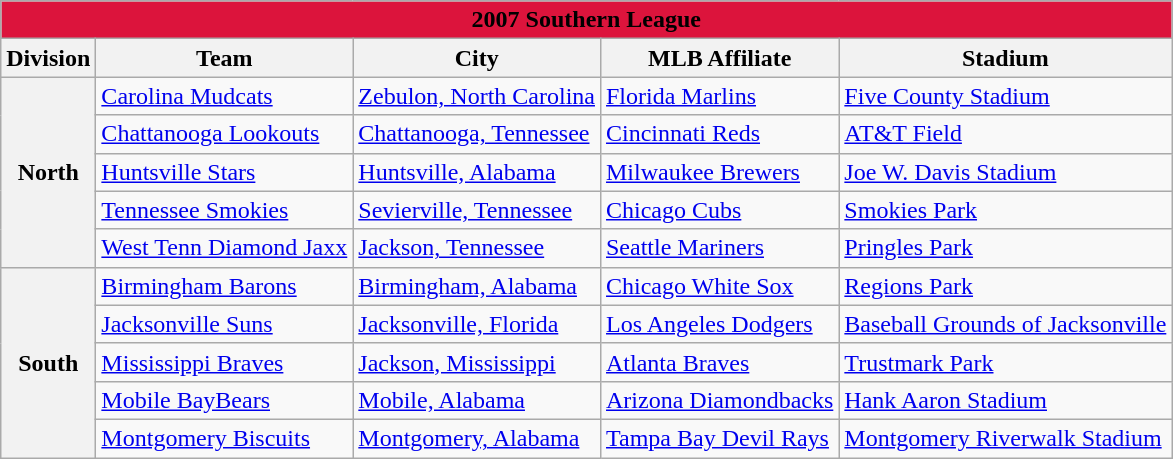<table class="wikitable" style="width:auto">
<tr>
<td bgcolor="#DC143C" align="center" colspan="7"><strong><span>2007 Southern League</span></strong></td>
</tr>
<tr>
<th>Division</th>
<th>Team</th>
<th>City</th>
<th>MLB Affiliate</th>
<th>Stadium</th>
</tr>
<tr>
<th rowspan="5">North</th>
<td><a href='#'>Carolina Mudcats</a></td>
<td><a href='#'>Zebulon, North Carolina</a></td>
<td><a href='#'>Florida Marlins</a></td>
<td><a href='#'>Five County Stadium</a></td>
</tr>
<tr>
<td><a href='#'>Chattanooga Lookouts</a></td>
<td><a href='#'>Chattanooga, Tennessee</a></td>
<td><a href='#'>Cincinnati Reds</a></td>
<td><a href='#'>AT&T Field</a></td>
</tr>
<tr>
<td><a href='#'>Huntsville Stars</a></td>
<td><a href='#'>Huntsville, Alabama</a></td>
<td><a href='#'>Milwaukee Brewers</a></td>
<td><a href='#'>Joe W. Davis Stadium</a></td>
</tr>
<tr>
<td><a href='#'>Tennessee Smokies</a></td>
<td><a href='#'>Sevierville, Tennessee</a></td>
<td><a href='#'>Chicago Cubs</a></td>
<td><a href='#'>Smokies Park</a></td>
</tr>
<tr>
<td><a href='#'>West Tenn Diamond Jaxx</a></td>
<td><a href='#'>Jackson, Tennessee</a></td>
<td><a href='#'>Seattle Mariners</a></td>
<td><a href='#'>Pringles Park</a></td>
</tr>
<tr>
<th rowspan="5">South</th>
<td><a href='#'>Birmingham Barons</a></td>
<td><a href='#'>Birmingham, Alabama</a></td>
<td><a href='#'>Chicago White Sox</a></td>
<td><a href='#'>Regions Park</a></td>
</tr>
<tr>
<td><a href='#'>Jacksonville Suns</a></td>
<td><a href='#'>Jacksonville, Florida</a></td>
<td><a href='#'>Los Angeles Dodgers</a></td>
<td><a href='#'>Baseball Grounds of Jacksonville</a></td>
</tr>
<tr>
<td><a href='#'>Mississippi Braves</a></td>
<td><a href='#'>Jackson, Mississippi</a></td>
<td><a href='#'>Atlanta Braves</a></td>
<td><a href='#'>Trustmark Park</a></td>
</tr>
<tr>
<td><a href='#'>Mobile BayBears</a></td>
<td><a href='#'>Mobile, Alabama</a></td>
<td><a href='#'>Arizona Diamondbacks</a></td>
<td><a href='#'>Hank Aaron Stadium</a></td>
</tr>
<tr>
<td><a href='#'>Montgomery Biscuits</a></td>
<td><a href='#'>Montgomery, Alabama</a></td>
<td><a href='#'>Tampa Bay Devil Rays</a></td>
<td><a href='#'>Montgomery Riverwalk Stadium</a></td>
</tr>
</table>
